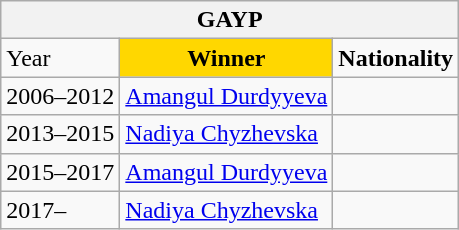<table class="wikitable">
<tr>
<th colspan=6 align="center"><strong>GAYP</strong></th>
</tr>
<tr>
<td>Year</td>
<td align="center" bgcolor="gold"><strong>Winner</strong></td>
<td><strong>Nationality</strong></td>
</tr>
<tr>
<td>2006–2012</td>
<td><a href='#'>Amangul Durdyyeva</a></td>
<td align="left"></td>
</tr>
<tr>
<td>2013–2015</td>
<td><a href='#'>Nadiya Chyzhevska</a></td>
<td align="left"></td>
</tr>
<tr>
<td>2015–2017</td>
<td><a href='#'>Amangul Durdyyeva</a></td>
<td align="left"></td>
</tr>
<tr>
<td>2017–</td>
<td><a href='#'>Nadiya Chyzhevska</a></td>
<td align="left"></td>
</tr>
</table>
